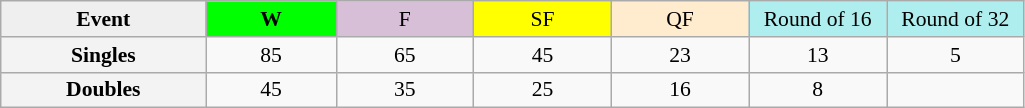<table class=wikitable style=font-size:90%;text-align:center>
<tr>
<td style="width:130px; background:#efefef;"><strong>Event</strong></td>
<td style="width:80px; background:lime;"><strong>W</strong></td>
<td style="width:85px; background:thistle;">F</td>
<td style="width:85px; background:#ff0;">SF</td>
<td style="width:85px; background:#ffebcd;">QF</td>
<td style="width:85px; background:#afeeee;">Round of 16</td>
<td style="width:85px; background:#afeeee;">Round of 32</td>
</tr>
<tr>
<th style="background:#f3f3f3;">Singles</th>
<td>85</td>
<td>65</td>
<td>45</td>
<td>23</td>
<td>13</td>
<td>5</td>
</tr>
<tr>
<th style="background:#f3f3f3;">Doubles</th>
<td>45</td>
<td>35</td>
<td>25</td>
<td>16</td>
<td>8</td>
<td></td>
</tr>
</table>
